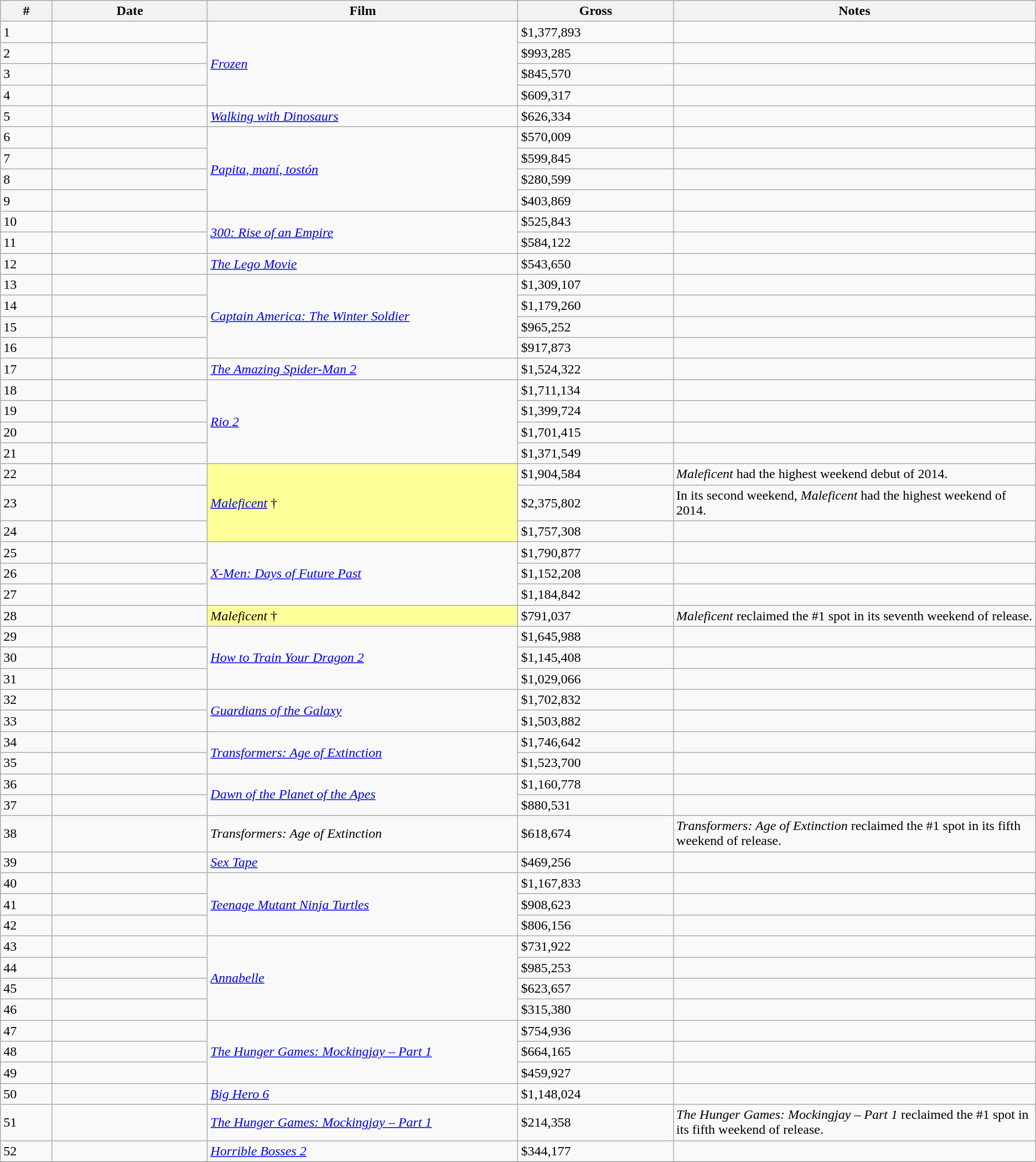<table class="wikitable sortable">
<tr>
<th width="5%">#</th>
<th width="15%">Date</th>
<th width="30%">Film</th>
<th width="15%">Gross</th>
<th width="35%">Notes</th>
</tr>
<tr>
<td>1</td>
<td></td>
<td rowspan="4"><em><a href='#'>Frozen</a></em></td>
<td>$1,377,893</td>
<td></td>
</tr>
<tr>
<td>2</td>
<td></td>
<td>$993,285</td>
<td></td>
</tr>
<tr>
<td>3</td>
<td></td>
<td>$845,570</td>
<td></td>
</tr>
<tr>
<td>4</td>
<td></td>
<td>$609,317</td>
<td></td>
</tr>
<tr>
<td>5</td>
<td></td>
<td><em><a href='#'>Walking with Dinosaurs</a></em></td>
<td>$626,334</td>
<td></td>
</tr>
<tr>
<td>6</td>
<td></td>
<td rowspan="4"><em><a href='#'>Papita, maní, tostón</a></em></td>
<td>$570,009</td>
<td></td>
</tr>
<tr>
<td>7</td>
<td></td>
<td>$599,845</td>
<td></td>
</tr>
<tr>
<td>8</td>
<td></td>
<td>$280,599</td>
<td></td>
</tr>
<tr>
<td>9</td>
<td></td>
<td>$403,869</td>
<td></td>
</tr>
<tr>
<td>10</td>
<td></td>
<td rowspan="2"><em><a href='#'>300: Rise of an Empire</a></em></td>
<td>$525,843</td>
<td></td>
</tr>
<tr>
<td>11</td>
<td></td>
<td>$584,122</td>
<td></td>
</tr>
<tr>
<td>12</td>
<td></td>
<td><em><a href='#'>The Lego Movie</a></em></td>
<td>$543,650</td>
<td></td>
</tr>
<tr>
<td>13</td>
<td></td>
<td rowspan="4"><em><a href='#'>Captain America: The Winter Soldier</a></em></td>
<td>$1,309,107</td>
<td></td>
</tr>
<tr>
<td>14</td>
<td></td>
<td>$1,179,260</td>
<td></td>
</tr>
<tr>
<td>15</td>
<td></td>
<td>$965,252</td>
<td></td>
</tr>
<tr>
<td>16</td>
<td></td>
<td>$917,873</td>
<td></td>
</tr>
<tr>
<td>17</td>
<td></td>
<td><em><a href='#'>The Amazing Spider-Man 2</a></em></td>
<td>$1,524,322</td>
<td></td>
</tr>
<tr>
<td>18</td>
<td></td>
<td rowspan="4"><em><a href='#'>Rio 2</a></em></td>
<td>$1,711,134</td>
<td></td>
</tr>
<tr>
<td>19</td>
<td></td>
<td>$1,399,724</td>
<td></td>
</tr>
<tr>
<td>20</td>
<td></td>
<td>$1,701,415</td>
<td></td>
</tr>
<tr>
<td>21</td>
<td></td>
<td>$1,371,549</td>
<td></td>
</tr>
<tr>
<td>22</td>
<td></td>
<td rowspan="3" style="background-color:#FFFF99"><em><a href='#'>Maleficent</a></em> †</td>
<td>$1,904,584</td>
<td><em>Maleficent</em> had the highest weekend debut of 2014.</td>
</tr>
<tr>
<td>23</td>
<td></td>
<td>$2,375,802</td>
<td>In its second weekend, <em>Maleficent</em> had the highest weekend of 2014.</td>
</tr>
<tr>
<td>24</td>
<td></td>
<td>$1,757,308</td>
<td></td>
</tr>
<tr>
<td>25</td>
<td></td>
<td rowspan="3"><em><a href='#'>X-Men: Days of Future Past</a></em></td>
<td>$1,790,877</td>
<td></td>
</tr>
<tr>
<td>26</td>
<td></td>
<td>$1,152,208</td>
<td></td>
</tr>
<tr>
<td>27</td>
<td></td>
<td>$1,184,842</td>
<td></td>
</tr>
<tr>
<td>28</td>
<td></td>
<td style="background-color:#FFFF99"><em>Maleficent</em> †</td>
<td>$791,037</td>
<td><em>Maleficent</em> reclaimed the #1 spot in its seventh weekend of release.</td>
</tr>
<tr>
<td>29</td>
<td></td>
<td rowspan="3"><em><a href='#'>How to Train Your Dragon 2</a></em></td>
<td>$1,645,988</td>
<td></td>
</tr>
<tr>
<td>30</td>
<td></td>
<td>$1,145,408</td>
<td></td>
</tr>
<tr>
<td>31</td>
<td></td>
<td>$1,029,066</td>
<td></td>
</tr>
<tr>
<td>32</td>
<td></td>
<td rowspan="2"><em><a href='#'>Guardians of the Galaxy</a></em></td>
<td>$1,702,832</td>
<td></td>
</tr>
<tr>
<td>33</td>
<td></td>
<td>$1,503,882</td>
<td></td>
</tr>
<tr>
<td>34</td>
<td></td>
<td rowspan="2"><em><a href='#'>Transformers: Age of Extinction</a></em></td>
<td>$1,746,642</td>
<td></td>
</tr>
<tr>
<td>35</td>
<td></td>
<td>$1,523,700</td>
<td></td>
</tr>
<tr>
<td>36</td>
<td></td>
<td rowspan="2"><em><a href='#'>Dawn of the Planet of the Apes</a></em></td>
<td>$1,160,778</td>
<td></td>
</tr>
<tr>
<td>37</td>
<td></td>
<td>$880,531</td>
<td></td>
</tr>
<tr>
<td>38</td>
<td></td>
<td><em>Transformers: Age of Extinction</em></td>
<td>$618,674</td>
<td><em>Transformers: Age of Extinction</em> reclaimed the #1 spot in its fifth weekend of release.</td>
</tr>
<tr>
<td>39</td>
<td></td>
<td><em><a href='#'>Sex Tape</a></em></td>
<td>$469,256</td>
<td></td>
</tr>
<tr>
<td>40</td>
<td></td>
<td rowspan="3"><em><a href='#'>Teenage Mutant Ninja Turtles</a></em></td>
<td>$1,167,833</td>
<td></td>
</tr>
<tr>
<td>41</td>
<td></td>
<td>$908,623</td>
<td></td>
</tr>
<tr>
<td>42</td>
<td></td>
<td>$806,156</td>
<td></td>
</tr>
<tr>
<td>43</td>
<td></td>
<td rowspan="4"><em><a href='#'>Annabelle</a></em></td>
<td>$731,922</td>
<td></td>
</tr>
<tr>
<td>44</td>
<td></td>
<td>$985,253</td>
<td></td>
</tr>
<tr>
<td>45</td>
<td></td>
<td>$623,657</td>
<td></td>
</tr>
<tr>
<td>46</td>
<td></td>
<td>$315,380</td>
<td></td>
</tr>
<tr>
<td>47</td>
<td></td>
<td rowspan="3"><em><a href='#'>The Hunger Games: Mockingjay – Part 1</a></em></td>
<td>$754,936</td>
<td></td>
</tr>
<tr>
<td>48</td>
<td></td>
<td>$664,165</td>
<td></td>
</tr>
<tr>
<td>49</td>
<td></td>
<td>$459,927</td>
<td></td>
</tr>
<tr>
<td>50</td>
<td></td>
<td><em><a href='#'>Big Hero 6</a></em></td>
<td>$1,148,024</td>
<td></td>
</tr>
<tr>
<td>51</td>
<td></td>
<td><em><a href='#'>The Hunger Games: Mockingjay – Part 1</a></em></td>
<td>$214,358</td>
<td><em>The Hunger Games: Mockingjay – Part 1</em> reclaimed the #1 spot in its fifth weekend of release.</td>
</tr>
<tr>
<td>52</td>
<td></td>
<td><em><a href='#'>Horrible Bosses 2</a></em></td>
<td>$344,177</td>
<td></td>
</tr>
</table>
